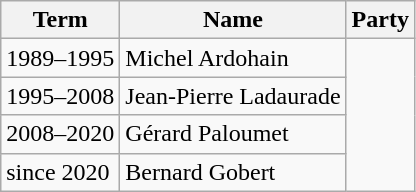<table class="wikitable">
<tr>
<th>Term</th>
<th>Name</th>
<th>Party</th>
</tr>
<tr>
<td>1989–1995</td>
<td>Michel Ardohain</td>
</tr>
<tr>
<td>1995–2008</td>
<td>Jean-Pierre Ladaurade</td>
</tr>
<tr>
<td>2008–2020</td>
<td>Gérard Paloumet</td>
</tr>
<tr>
<td>since 2020</td>
<td>Bernard Gobert</td>
</tr>
</table>
